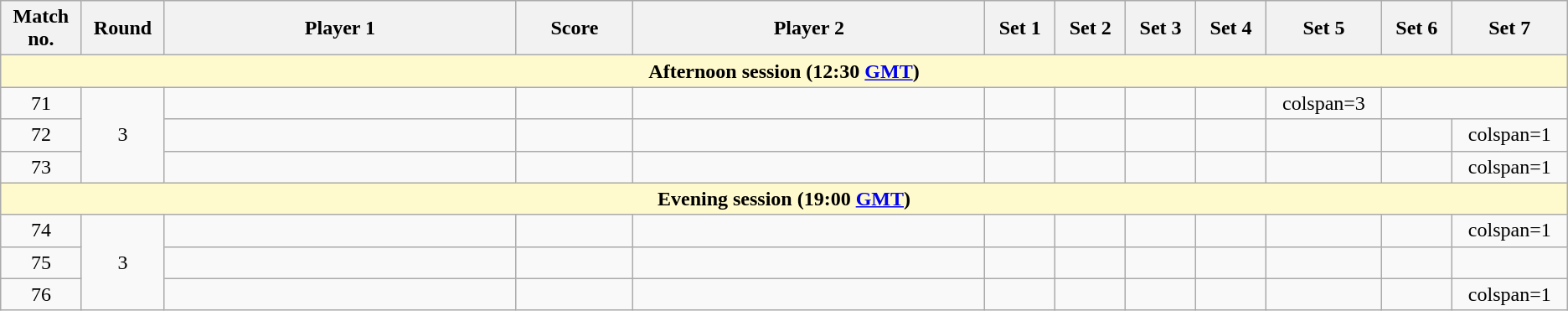<table class="wikitable">
<tr>
<th width="2%">Match no.</th>
<th width="2%">Round</th>
<th width="15%">Player 1</th>
<th width="5%">Score</th>
<th width="15%">Player 2</th>
<th width="3%">Set 1</th>
<th width="3%">Set 2</th>
<th width="3%">Set 3</th>
<th width="3%">Set 4</th>
<th width="3%">Set 5</th>
<th width="3%">Set 6</th>
<th width="3%">Set 7</th>
</tr>
<tr>
<td colspan="12" style="text-align:center; background-color:#FFFACD"><strong>Afternoon session (12:30 <a href='#'>GMT</a>)</strong></td>
</tr>
<tr style=text-align:center;">
<td>71</td>
<td rowspan=3>3</td>
<td></td>
<td></td>
<td></td>
<td></td>
<td></td>
<td></td>
<td></td>
<td>colspan=3</td>
</tr>
<tr style=text-align:center;">
<td>72</td>
<td></td>
<td></td>
<td></td>
<td></td>
<td></td>
<td></td>
<td></td>
<td></td>
<td></td>
<td>colspan=1</td>
</tr>
<tr style=text-align:center;">
<td>73</td>
<td></td>
<td></td>
<td></td>
<td></td>
<td></td>
<td></td>
<td></td>
<td></td>
<td></td>
<td>colspan=1</td>
</tr>
<tr>
<td colspan="12" style="text-align:center; background-color:#FFFACD"><strong>Evening session (19:00 <a href='#'>GMT</a>)</strong></td>
</tr>
<tr style=text-align:center;">
<td>74</td>
<td rowspan=3>3</td>
<td></td>
<td></td>
<td></td>
<td></td>
<td></td>
<td></td>
<td></td>
<td></td>
<td></td>
<td>colspan=1</td>
</tr>
<tr style=text-align:center;">
<td>75</td>
<td></td>
<td></td>
<td></td>
<td></td>
<td></td>
<td></td>
<td></td>
<td></td>
<td></td>
<td></td>
</tr>
<tr style=text-align:center;">
<td>76</td>
<td></td>
<td></td>
<td></td>
<td></td>
<td></td>
<td></td>
<td></td>
<td></td>
<td></td>
<td>colspan=1</td>
</tr>
</table>
